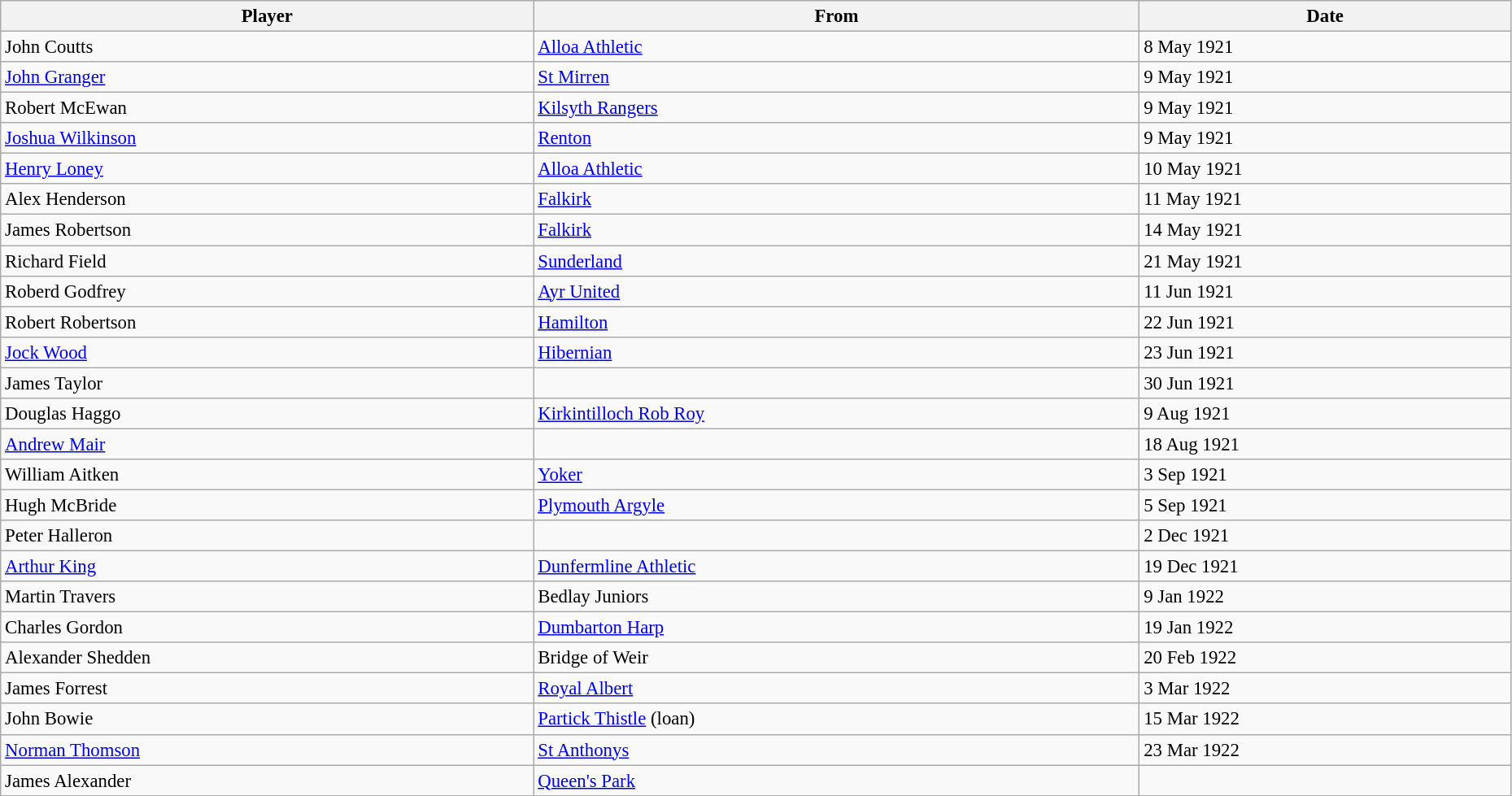<table class="wikitable" style="text-align:center; font-size:95%;width:98%; text-align:left">
<tr>
<th>Player</th>
<th>From</th>
<th>Date</th>
</tr>
<tr>
<td> John Coutts</td>
<td> <a href='#'>Alloa Athletic</a></td>
<td>8 May 1921</td>
</tr>
<tr>
<td> <a href='#'>John Granger</a></td>
<td> <a href='#'>St Mirren</a></td>
<td>9 May 1921</td>
</tr>
<tr>
<td> Robert McEwan</td>
<td> <a href='#'>Kilsyth Rangers</a></td>
<td>9 May 1921</td>
</tr>
<tr>
<td> <a href='#'>Joshua Wilkinson</a></td>
<td> <a href='#'>Renton</a></td>
<td>9 May 1921</td>
</tr>
<tr>
<td> <a href='#'>Henry Loney</a></td>
<td> <a href='#'>Alloa Athletic</a></td>
<td>10 May 1921</td>
</tr>
<tr>
<td> Alex Henderson</td>
<td> <a href='#'>Falkirk</a></td>
<td>11 May 1921</td>
</tr>
<tr>
<td> James Robertson</td>
<td> <a href='#'>Falkirk</a></td>
<td>14 May 1921</td>
</tr>
<tr>
<td> Richard Field</td>
<td> <a href='#'>Sunderland</a></td>
<td>21 May 1921</td>
</tr>
<tr>
<td> Roberd Godfrey</td>
<td> <a href='#'>Ayr United</a></td>
<td>11 Jun 1921</td>
</tr>
<tr>
<td> Robert Robertson</td>
<td> <a href='#'>Hamilton</a></td>
<td>22 Jun 1921</td>
</tr>
<tr>
<td> <a href='#'>Jock Wood</a></td>
<td> <a href='#'>Hibernian</a></td>
<td>23 Jun 1921</td>
</tr>
<tr>
<td> James Taylor</td>
<td></td>
<td>30 Jun 1921</td>
</tr>
<tr>
<td> Douglas Haggo</td>
<td> <a href='#'>Kirkintilloch Rob Roy</a></td>
<td>9 Aug 1921</td>
</tr>
<tr>
<td> <a href='#'>Andrew Mair</a></td>
<td></td>
<td>18 Aug 1921</td>
</tr>
<tr>
<td> William Aitken</td>
<td> <a href='#'>Yoker</a></td>
<td>3 Sep 1921</td>
</tr>
<tr>
<td> Hugh McBride</td>
<td> <a href='#'>Plymouth Argyle</a></td>
<td>5 Sep 1921</td>
</tr>
<tr>
<td> Peter Halleron</td>
<td></td>
<td>2 Dec 1921</td>
</tr>
<tr>
<td> <a href='#'>Arthur King</a></td>
<td> <a href='#'>Dunfermline Athletic</a></td>
<td>19 Dec 1921</td>
</tr>
<tr>
<td> Martin Travers</td>
<td> Bedlay Juniors</td>
<td>9 Jan 1922</td>
</tr>
<tr>
<td> Charles Gordon</td>
<td> <a href='#'>Dumbarton Harp</a></td>
<td>19 Jan 1922</td>
</tr>
<tr>
<td> Alexander Shedden</td>
<td> Bridge of Weir</td>
<td>20 Feb 1922</td>
</tr>
<tr>
<td> James Forrest</td>
<td> <a href='#'>Royal Albert</a></td>
<td>3 Mar 1922</td>
</tr>
<tr>
<td> John Bowie</td>
<td> <a href='#'>Partick Thistle</a> (loan)</td>
<td>15 Mar 1922</td>
</tr>
<tr>
<td> <a href='#'>Norman Thomson</a></td>
<td> <a href='#'>St Anthonys</a></td>
<td>23 Mar 1922</td>
</tr>
<tr>
<td> James Alexander</td>
<td> <a href='#'>Queen's Park</a></td>
<td></td>
</tr>
</table>
